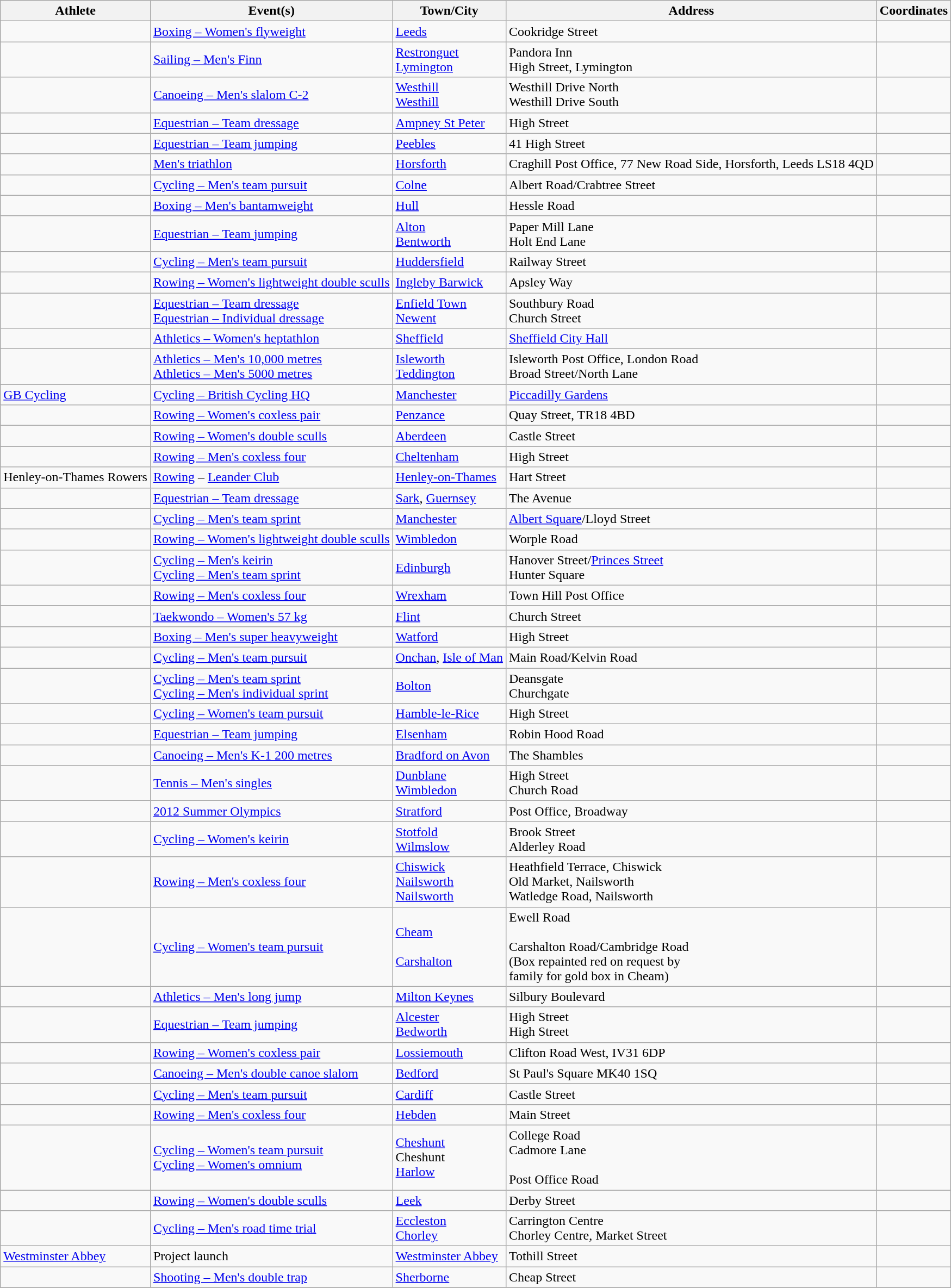<table class="wikitable sortable" style="text-align: left; font-size:100%;">
<tr>
<th>Athlete</th>
<th>Event(s)</th>
<th>Town/City</th>
<th>Address</th>
<th>Coordinates</th>
</tr>
<tr>
<td></td>
<td><a href='#'>Boxing – Women's flyweight</a></td>
<td><a href='#'>Leeds</a></td>
<td>Cookridge Street</td>
<td></td>
</tr>
<tr>
<td></td>
<td><a href='#'>Sailing – Men's Finn</a></td>
<td><a href='#'>Restronguet</a><br><a href='#'>Lymington</a></td>
<td>Pandora Inn <br>High Street, Lymington</td>
<td><br></td>
</tr>
<tr>
<td></td>
<td><a href='#'>Canoeing – Men's slalom C-2</a></td>
<td><a href='#'>Westhill</a><br><a href='#'>Westhill</a></td>
<td>Westhill Drive North<br>Westhill Drive South</td>
<td><br></td>
</tr>
<tr>
<td></td>
<td><a href='#'>Equestrian – Team dressage</a></td>
<td><a href='#'>Ampney St Peter</a></td>
<td>High Street</td>
<td></td>
</tr>
<tr>
<td></td>
<td><a href='#'>Equestrian – Team jumping</a></td>
<td><a href='#'>Peebles</a></td>
<td>41 High Street</td>
<td></td>
</tr>
<tr>
<td></td>
<td><a href='#'>Men's triathlon</a></td>
<td><a href='#'>Horsforth</a></td>
<td>Craghill Post Office, 77 New Road Side, Horsforth, Leeds LS18 4QD</td>
<td></td>
</tr>
<tr>
<td></td>
<td><a href='#'>Cycling – Men's team pursuit</a></td>
<td><a href='#'>Colne</a></td>
<td>Albert Road/Crabtree Street</td>
<td></td>
</tr>
<tr>
<td></td>
<td><a href='#'>Boxing – Men's bantamweight</a></td>
<td><a href='#'>Hull</a></td>
<td>Hessle Road</td>
<td></td>
</tr>
<tr>
<td></td>
<td><a href='#'>Equestrian – Team jumping</a></td>
<td><a href='#'>Alton</a><br><a href='#'>Bentworth</a></td>
<td>Paper Mill Lane<br>Holt End Lane</td>
<td><br></td>
</tr>
<tr>
<td></td>
<td><a href='#'>Cycling – Men's team pursuit</a></td>
<td><a href='#'>Huddersfield</a></td>
<td>Railway Street</td>
<td></td>
</tr>
<tr>
<td></td>
<td><a href='#'>Rowing – Women's lightweight double sculls</a></td>
<td><a href='#'>Ingleby Barwick</a></td>
<td>Apsley Way</td>
<td></td>
</tr>
<tr>
<td></td>
<td><a href='#'>Equestrian – Team dressage</a><br><a href='#'>Equestrian – Individual dressage</a></td>
<td><a href='#'>Enfield Town</a><br><a href='#'>Newent</a></td>
<td>Southbury Road<br>Church Street</td>
<td><br></td>
</tr>
<tr>
<td></td>
<td><a href='#'>Athletics – Women's heptathlon</a></td>
<td><a href='#'>Sheffield</a></td>
<td><a href='#'>Sheffield City Hall</a></td>
<td></td>
</tr>
<tr>
<td></td>
<td><a href='#'>Athletics – Men's 10,000 metres</a><br> <a href='#'>Athletics – Men's 5000 metres</a></td>
<td><a href='#'>Isleworth</a><br><a href='#'>Teddington</a></td>
<td>Isleworth Post Office, London Road <br>Broad Street/North Lane</td>
<td><br></td>
</tr>
<tr>
<td><a href='#'>GB Cycling</a></td>
<td><a href='#'>Cycling – British Cycling HQ</a></td>
<td><a href='#'>Manchester</a></td>
<td><a href='#'>Piccadilly Gardens</a></td>
<td></td>
</tr>
<tr>
<td></td>
<td><a href='#'>Rowing – Women's coxless pair</a></td>
<td><a href='#'>Penzance</a></td>
<td>Quay Street, TR18 4BD</td>
<td></td>
</tr>
<tr>
<td></td>
<td><a href='#'>Rowing – Women's double sculls</a></td>
<td><a href='#'>Aberdeen</a></td>
<td>Castle Street</td>
<td></td>
</tr>
<tr>
<td></td>
<td><a href='#'>Rowing – Men's coxless four</a></td>
<td><a href='#'>Cheltenham</a></td>
<td>High Street</td>
<td></td>
</tr>
<tr>
<td>Henley-on-Thames Rowers</td>
<td><a href='#'>Rowing</a> – <a href='#'>Leander Club</a></td>
<td><a href='#'>Henley-on-Thames</a></td>
<td>Hart Street</td>
<td></td>
</tr>
<tr>
<td></td>
<td><a href='#'>Equestrian – Team dressage</a></td>
<td><a href='#'>Sark</a>, <a href='#'>Guernsey</a></td>
<td>The Avenue</td>
<td></td>
</tr>
<tr>
<td></td>
<td><a href='#'>Cycling – Men's team sprint</a></td>
<td><a href='#'>Manchester</a></td>
<td><a href='#'>Albert Square</a>/Lloyd Street</td>
<td></td>
</tr>
<tr>
<td></td>
<td><a href='#'>Rowing – Women's lightweight double sculls</a></td>
<td><a href='#'>Wimbledon</a></td>
<td>Worple Road</td>
<td></td>
</tr>
<tr>
<td></td>
<td><a href='#'>Cycling – Men's keirin</a><br><a href='#'>Cycling – Men's team sprint</a></td>
<td><a href='#'>Edinburgh</a></td>
<td>Hanover Street/<a href='#'>Princes Street</a><br>Hunter Square</td>
<td><br></td>
</tr>
<tr>
<td></td>
<td><a href='#'>Rowing – Men's coxless four</a></td>
<td><a href='#'>Wrexham</a></td>
<td>Town Hill Post Office</td>
<td></td>
</tr>
<tr>
<td></td>
<td><a href='#'>Taekwondo – Women's 57 kg</a></td>
<td><a href='#'>Flint</a></td>
<td>Church Street</td>
<td></td>
</tr>
<tr>
<td></td>
<td><a href='#'>Boxing – Men's super heavyweight</a></td>
<td><a href='#'>Watford</a></td>
<td>High Street</td>
<td></td>
</tr>
<tr>
<td></td>
<td><a href='#'>Cycling – Men's team pursuit</a></td>
<td><a href='#'>Onchan</a>, <a href='#'>Isle of Man</a></td>
<td>Main Road/Kelvin Road</td>
<td></td>
</tr>
<tr>
<td></td>
<td><a href='#'>Cycling – Men's team sprint</a><br><a href='#'>Cycling – Men's individual sprint</a></td>
<td><a href='#'>Bolton</a></td>
<td>Deansgate <br> Churchgate</td>
<td> <br></td>
</tr>
<tr>
<td></td>
<td><a href='#'>Cycling – Women's team pursuit</a></td>
<td><a href='#'>Hamble-le-Rice</a></td>
<td>High Street</td>
<td></td>
</tr>
<tr>
<td></td>
<td><a href='#'>Equestrian – Team jumping</a></td>
<td><a href='#'>Elsenham</a></td>
<td>Robin Hood Road</td>
<td></td>
</tr>
<tr>
<td></td>
<td><a href='#'>Canoeing – Men's K-1 200 metres</a></td>
<td><a href='#'>Bradford on Avon</a></td>
<td>The Shambles</td>
<td></td>
</tr>
<tr>
<td></td>
<td><a href='#'>Tennis – Men's singles</a></td>
<td><a href='#'>Dunblane</a><br><a href='#'>Wimbledon</a></td>
<td>High Street<br>Church Road</td>
<td><br></td>
</tr>
<tr>
<td></td>
<td><a href='#'>2012 Summer Olympics</a></td>
<td><a href='#'>Stratford</a></td>
<td>Post Office, Broadway</td>
<td></td>
</tr>
<tr>
<td></td>
<td><a href='#'>Cycling – Women's keirin</a></td>
<td><a href='#'>Stotfold</a><br><a href='#'>Wilmslow</a></td>
<td>Brook Street <br>Alderley Road</td>
<td><br></td>
</tr>
<tr>
<td></td>
<td><a href='#'>Rowing – Men's coxless four</a></td>
<td><a href='#'>Chiswick</a><br><a href='#'>Nailsworth</a><br><a href='#'>Nailsworth</a></td>
<td>Heathfield Terrace, Chiswick <br>Old Market, Nailsworth<br>Watledge Road, Nailsworth </td>
<td><br><br></td>
</tr>
<tr>
<td></td>
<td><a href='#'>Cycling – Women's team pursuit</a></td>
<td><a href='#'>Cheam</a><br><br><a href='#'>Carshalton</a></td>
<td>Ewell Road<br><br>Carshalton Road/Cambridge Road<br>(Box repainted red on request by<br>family for gold box in Cheam)</td>
<td><br><br></td>
</tr>
<tr>
<td></td>
<td><a href='#'>Athletics – Men's long jump</a></td>
<td><a href='#'>Milton Keynes</a></td>
<td>Silbury Boulevard</td>
<td></td>
</tr>
<tr>
<td></td>
<td><a href='#'>Equestrian – Team jumping</a></td>
<td><a href='#'>Alcester</a><br><a href='#'>Bedworth</a></td>
<td>High Street<br>High Street</td>
<td><br></td>
</tr>
<tr>
<td></td>
<td><a href='#'>Rowing – Women's coxless pair</a></td>
<td><a href='#'>Lossiemouth</a></td>
<td>Clifton Road West, IV31 6DP</td>
<td></td>
</tr>
<tr>
<td></td>
<td><a href='#'>Canoeing – Men's double canoe slalom</a></td>
<td><a href='#'>Bedford</a></td>
<td>St Paul's Square MK40 1SQ</td>
<td></td>
</tr>
<tr>
<td></td>
<td><a href='#'>Cycling – Men's team pursuit</a></td>
<td><a href='#'>Cardiff</a></td>
<td>Castle Street</td>
<td></td>
</tr>
<tr>
<td></td>
<td><a href='#'>Rowing – Men's coxless four</a></td>
<td><a href='#'>Hebden</a></td>
<td>Main Street</td>
<td></td>
</tr>
<tr>
<td></td>
<td><a href='#'>Cycling – Women's team pursuit</a><br><a href='#'>Cycling – Women's omnium</a></td>
<td><a href='#'>Cheshunt</a><br>Cheshunt<br><a href='#'>Harlow</a></td>
<td>College Road<br>Cadmore Lane<br><br>Post Office Road</td>
<td><br><br><br>
</td>
</tr>
<tr>
<td></td>
<td><a href='#'>Rowing – Women's double sculls</a></td>
<td><a href='#'>Leek</a></td>
<td>Derby Street</td>
<td></td>
</tr>
<tr>
<td></td>
<td><a href='#'>Cycling – Men's road time trial</a></td>
<td><a href='#'>Eccleston</a><br><a href='#'>Chorley</a></td>
<td>Carrington Centre<br>Chorley Centre, Market Street</td>
<td><br></td>
</tr>
<tr>
<td><a href='#'>Westminster Abbey</a></td>
<td>Project launch</td>
<td><a href='#'>Westminster Abbey</a></td>
<td>Tothill Street</td>
<td></td>
</tr>
<tr>
<td></td>
<td><a href='#'>Shooting – Men's double trap</a></td>
<td><a href='#'>Sherborne</a></td>
<td>Cheap Street</td>
<td></td>
</tr>
<tr>
</tr>
</table>
